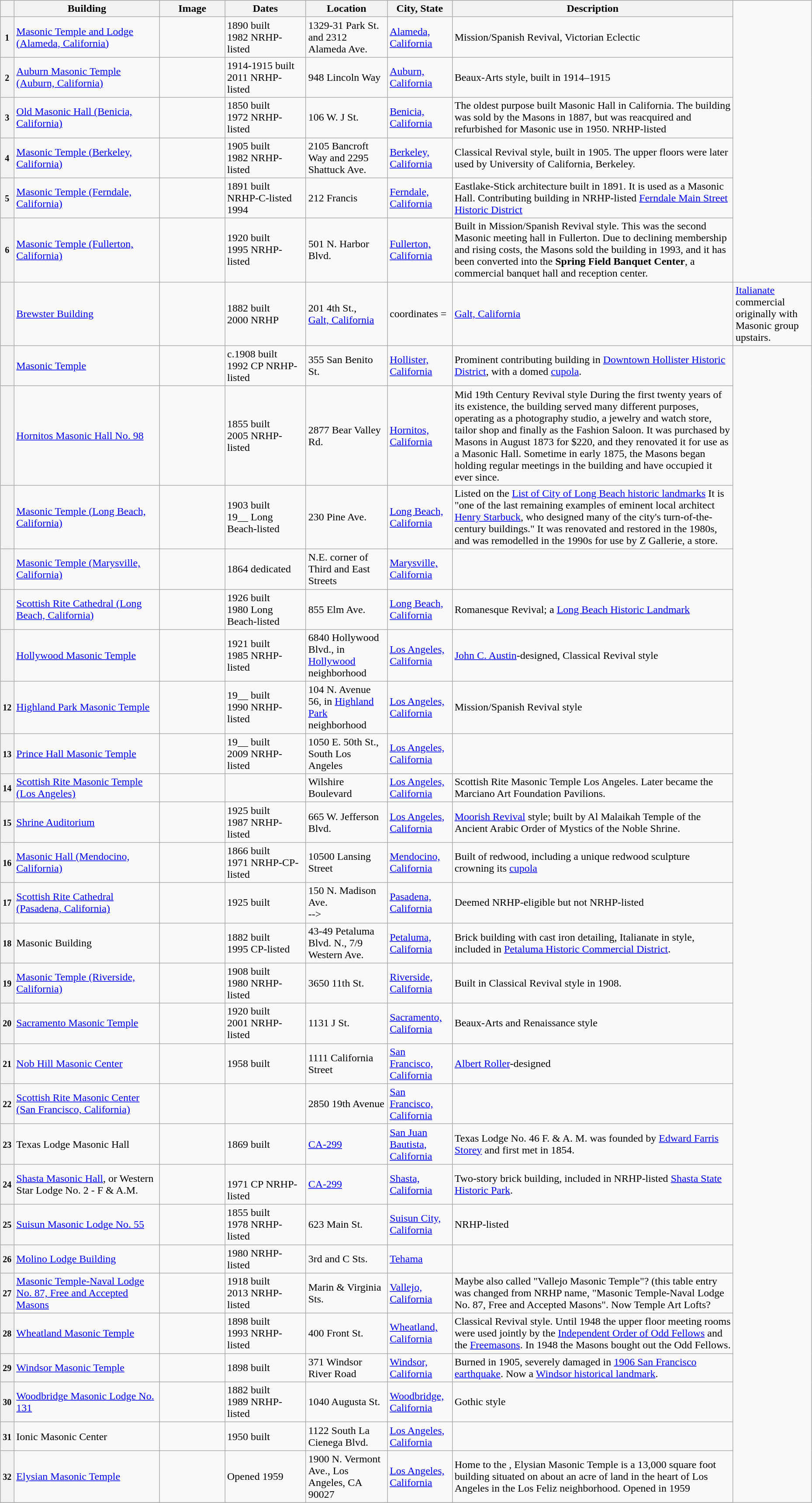<table class="wikitable sortable" style="width:98%">
<tr>
<th></th>
<th width = 18%><strong>Building</strong></th>
<th width = 8% class="unsortable"><strong>Image</strong></th>
<th width = 10%><strong>Dates</strong></th>
<th><strong>Location</strong></th>
<th width = 8%><strong>City, State</strong></th>
<th class="unsortable"><strong>Description</strong></th>
</tr>
<tr ->
<th><small>1</small></th>
<td><a href='#'>Masonic Temple and Lodge (Alameda, California)</a></td>
<td></td>
<td>1890 built<br>1982 NRHP-listed</td>
<td>1329-31 Park St. and 2312 Alameda Ave.<br><small></small></td>
<td><a href='#'>Alameda, California</a></td>
<td>Mission/Spanish Revival, Victorian Eclectic</td>
</tr>
<tr ->
<th><small>2</small></th>
<td><a href='#'>Auburn Masonic Temple (Auburn, California)</a></td>
<td></td>
<td>1914-1915 built<br>2011 NRHP-listed</td>
<td>948 Lincoln Way<br><small></small></td>
<td><a href='#'>Auburn, California</a></td>
<td>Beaux-Arts style, built in 1914–1915</td>
</tr>
<tr ->
<th><small>3</small></th>
<td><a href='#'>Old Masonic Hall (Benicia, California)</a></td>
<td></td>
<td>1850 built<br>1972 NRHP-listed</td>
<td>106 W. J St.<br><small></small></td>
<td><a href='#'>Benicia, California</a></td>
<td>The oldest purpose built Masonic Hall in California. The building was sold by the Masons in 1887, but was reacquired and refurbished for Masonic use in 1950.  NRHP-listed</td>
</tr>
<tr ->
<th><small>4</small></th>
<td><a href='#'>Masonic Temple (Berkeley, California)</a></td>
<td></td>
<td>1905 built<br>1982 NRHP-listed</td>
<td>2105 Bancroft Way and 2295 Shattuck Ave.<br><small></small></td>
<td><a href='#'>Berkeley, California</a></td>
<td>Classical Revival style, built in 1905. The upper floors were later used by University of California, Berkeley.</td>
</tr>
<tr ->
<th><small>5</small></th>
<td><a href='#'>Masonic Temple (Ferndale, California)</a></td>
<td></td>
<td>1891 built<br>NRHP-C-listed 1994</td>
<td>212 Francis <br><small></small></td>
<td><a href='#'>Ferndale, California</a></td>
<td>Eastlake-Stick architecture built in 1891. It is used as a Masonic Hall. Contributing building in NRHP-listed <a href='#'>Ferndale Main Street Historic District</a></td>
</tr>
<tr ->
<th><small>6</small></th>
<td><a href='#'>Masonic Temple (Fullerton, California)</a></td>
<td></td>
<td>1920 built<br>1995 NRHP-listed</td>
<td>501 N. Harbor Blvd.<br><small></small></td>
<td><a href='#'>Fullerton, California</a></td>
<td>Built in Mission/Spanish Revival style. This was the second Masonic meeting hall in Fullerton.  Due to declining membership and rising costs, the Masons sold the building in 1993, and it has been converted into the <strong>Spring Field Banquet Center</strong>, a commercial banquet hall and reception center.</td>
</tr>
<tr ->
<th></th>
<td><a href='#'>Brewster Building</a></td>
<td></td>
<td>1882 built<br>2000 NRHP</td>
<td>201 4th St.,<br><a href='#'>Galt, California</a></td>
<td>coordinates  = </td>
<td><a href='#'>Galt, California</a></td>
<td><a href='#'>Italianate</a> commercial originally with Masonic group upstairs.</td>
</tr>
<tr ->
<th></th>
<td><a href='#'>Masonic Temple</a></td>
<td></td>
<td>c.1908 built<br>1992 CP NRHP-listed</td>
<td>355 San Benito St.<br><small></small></td>
<td><a href='#'>Hollister, California</a></td>
<td>Prominent contributing building in <a href='#'>Downtown Hollister Historic District</a>, with a domed <a href='#'>cupola</a>.</td>
</tr>
<tr ->
<th></th>
<td><a href='#'>Hornitos Masonic Hall No. 98</a></td>
<td></td>
<td>1855 built<br>2005 NRHP-listed</td>
<td>2877 Bear Valley Rd.<br><small></small></td>
<td><a href='#'>Hornitos, California</a></td>
<td>Mid 19th Century Revival style During the first twenty years of its existence, the building served many different purposes, operating as a photography studio, a jewelry and watch store, tailor shop and finally as the Fashion Saloon.  It was purchased by Masons in August 1873 for $220, and they renovated it for use as a Masonic Hall.  Sometime in early 1875, the Masons began holding regular meetings in the building and have occupied it ever since.</td>
</tr>
<tr ->
<th></th>
<td><a href='#'>Masonic Temple (Long Beach, California)</a></td>
<td></td>
<td>1903 built<br>19__ Long Beach-listed</td>
<td>230 Pine Ave.<br><small></small></td>
<td><a href='#'>Long Beach, California</a></td>
<td>Listed on the <a href='#'>List of City of Long Beach historic landmarks</a> It is "one of the last remaining examples of eminent local architect <a href='#'>Henry Starbuck</a>, who designed many of the city's turn-of-the-century buildings."  It was renovated and restored in the 1980s, and was remodelled in the 1990s for use by Z Gallerie, a store.</td>
</tr>
<tr ->
<th></th>
<td><a href='#'>Masonic Temple (Marysville, California)</a></td>
<td></td>
<td>1864 dedicated</td>
<td>N.E. corner of Third and East Streets <br><small></small></td>
<td><a href='#'>Marysville, California</a></td>
<td></td>
</tr>
<tr ->
<th></th>
<td><a href='#'>Scottish Rite Cathedral (Long Beach, California)</a></td>
<td></td>
<td>1926 built<br>1980 Long Beach-listed</td>
<td>855 Elm Ave.<br><small></small></td>
<td><a href='#'>Long Beach, California</a></td>
<td>Romanesque Revival; a <a href='#'>Long Beach Historic Landmark</a></td>
</tr>
<tr ->
<th></th>
<td><a href='#'>Hollywood Masonic Temple</a></td>
<td></td>
<td>1921 built<br>1985 NRHP-listed</td>
<td>6840 Hollywood Blvd., in <a href='#'>Hollywood</a> neighborhood<br><small></small></td>
<td><a href='#'>Los Angeles, California</a></td>
<td><a href='#'>John C. Austin</a>-designed, Classical Revival style</td>
</tr>
<tr ->
<th><small>12</small></th>
<td><a href='#'>Highland Park Masonic Temple</a></td>
<td></td>
<td>19__ built<br>1990 NRHP-listed</td>
<td>104 N. Avenue 56, in <a href='#'>Highland Park</a> neighborhood<br><small></small></td>
<td><a href='#'>Los Angeles, California</a></td>
<td>Mission/Spanish Revival style</td>
</tr>
<tr ->
<th><small>13</small></th>
<td><a href='#'>Prince Hall Masonic Temple</a></td>
<td></td>
<td>19__ built<br>2009 NRHP-listed</td>
<td>1050 E. 50th St., South Los Angeles<br><small></small></td>
<td><a href='#'>Los Angeles, California</a></td>
<td></td>
</tr>
<tr ->
<th><small>14</small></th>
<td><a href='#'>Scottish Rite Masonic Temple (Los Angeles)</a></td>
<td></td>
<td></td>
<td>Wilshire Boulevard<br><small></small></td>
<td><a href='#'>Los Angeles, California</a></td>
<td>Scottish Rite Masonic Temple Los Angeles.  Later became the Marciano Art Foundation Pavilions.</td>
</tr>
<tr ->
<th><small>15</small></th>
<td><a href='#'>Shrine Auditorium</a></td>
<td></td>
<td>1925 built<br>1987 NRHP-listed</td>
<td>665 W. Jefferson Blvd.<br><small></small></td>
<td><a href='#'>Los Angeles, California</a></td>
<td><a href='#'>Moorish Revival</a> style; built by Al Malaikah Temple of the Ancient Arabic Order of Mystics of the Noble Shrine.</td>
</tr>
<tr ->
<th><small>16</small></th>
<td><a href='#'>Masonic Hall (Mendocino, California)</a></td>
<td></td>
<td>1866 built<br>1971 NRHP-CP-listed</td>
<td>10500 Lansing Street<br><small></small></td>
<td><a href='#'>Mendocino, California</a></td>
<td>Built of redwood, including a unique redwood sculpture crowning its <a href='#'>cupola</a></td>
</tr>
<tr ->
<th><small>17</small></th>
<td><a href='#'>Scottish Rite Cathedral (Pasadena, California)</a></td>
<td></td>
<td>1925 built</td>
<td>150 N. Madison Ave.<br><small></small>--></td>
<td><a href='#'>Pasadena, California</a></td>
<td>Deemed NRHP-eligible but not NRHP-listed</td>
</tr>
<tr ->
<th><small>18</small></th>
<td>Masonic Building</td>
<td></td>
<td>1882 built<br>1995 CP-listed</td>
<td>43-49 Petaluma Blvd. N., 7/9 Western Ave.<br><small></small></td>
<td><a href='#'>Petaluma, California</a></td>
<td>Brick building with cast iron detailing, Italianate in style, included in <a href='#'>Petaluma Historic Commercial District</a>.</td>
</tr>
<tr ->
<th><small>19</small></th>
<td><a href='#'>Masonic Temple (Riverside, California)</a></td>
<td></td>
<td>1908 built<br>1980 NRHP-listed</td>
<td>3650 11th St.<br><small></small></td>
<td><a href='#'>Riverside, California</a></td>
<td>Built in Classical Revival style in 1908.</td>
</tr>
<tr ->
<th><small>20</small></th>
<td><a href='#'>Sacramento Masonic Temple</a></td>
<td></td>
<td>1920 built<br>2001 NRHP-listed</td>
<td>1131 J St.<br><small></small></td>
<td><a href='#'>Sacramento, California</a></td>
<td>Beaux-Arts and Renaissance style</td>
</tr>
<tr ->
<th><small>21</small></th>
<td><a href='#'>Nob Hill Masonic Center</a></td>
<td></td>
<td>1958 built</td>
<td>1111 California Street<br><small></small></td>
<td><a href='#'>San Francisco, California</a></td>
<td><a href='#'>Albert Roller</a>-designed</td>
</tr>
<tr ->
<th><small>22</small></th>
<td><a href='#'>Scottish Rite Masonic Center (San Francisco, California)</a></td>
<td></td>
<td></td>
<td>2850 19th Avenue<br><small></small></td>
<td><a href='#'>San Francisco, California</a></td>
<td></td>
</tr>
<tr id="Texas Lodge">
<th><small>23</small></th>
<td>Texas Lodge Masonic Hall</td>
<td></td>
<td>1869 built</td>
<td><a href='#'>CA-299</a><br><small></small></td>
<td><a href='#'>San Juan Bautista, California</a></td>
<td>Texas Lodge No. 46 F. & A. M. was founded by <a href='#'>Edward Farris Storey</a> and first met in 1854.</td>
</tr>
<tr>
<th><small>24</small></th>
<td><a href='#'>Shasta Masonic Hall</a>, or Western Star Lodge No. 2 -  F & A.M.</td>
<td></td>
<td><br>1971 CP NRHP-listed</td>
<td><a href='#'>CA-299</a><br><small></small></td>
<td><a href='#'>Shasta, California</a></td>
<td>Two-story brick building, included in NRHP-listed <a href='#'>Shasta State Historic Park</a>.</td>
</tr>
<tr ->
<th><small>25</small></th>
<td><a href='#'>Suisun Masonic Lodge No. 55</a></td>
<td></td>
<td>1855 built<br>1978 NRHP-listed</td>
<td>623 Main St.<br><small></small></td>
<td><a href='#'>Suisun City, California</a></td>
<td>NRHP-listed</td>
</tr>
<tr ->
<th><small>26</small></th>
<td><a href='#'>Molino Lodge Building</a></td>
<td></td>
<td>1980 NRHP-listed</td>
<td>3rd and C Sts.<br><small></small></td>
<td><a href='#'>Tehama</a></td>
<td></td>
</tr>
<tr ->
<th><small>27</small></th>
<td><a href='#'>Masonic Temple-Naval Lodge No. 87, Free and Accepted Masons</a></td>
<td></td>
<td>1918 built<br>2013 NRHP-listed</td>
<td>Marin & Virginia Sts.<br><small></small></td>
<td><a href='#'>Vallejo, California</a></td>
<td>Maybe also called "Vallejo Masonic Temple"? (this table entry was changed from NRHP name, "Masonic Temple-Naval Lodge No. 87, Free and Accepted Masons". Now Temple Art Lofts?</td>
</tr>
<tr ->
<th><small>28</small></th>
<td><a href='#'>Wheatland Masonic Temple</a></td>
<td></td>
<td>1898 built<br>1993 NRHP-listed</td>
<td>400 Front St.<br><small></small></td>
<td><a href='#'>Wheatland, California</a></td>
<td>Classical Revival style. Until 1948 the upper floor meeting rooms were used jointly by the <a href='#'>Independent Order of Odd Fellows</a> and the <a href='#'>Freemasons</a>.  In 1948 the Masons bought out the Odd Fellows.</td>
</tr>
<tr ->
<th><small>29</small></th>
<td><a href='#'>Windsor Masonic Temple</a></td>
<td></td>
<td>1898 built</td>
<td>371 Windsor River Road<br><small></small></td>
<td><a href='#'>Windsor, California</a></td>
<td>Burned in 1905, severely damaged in <a href='#'>1906 San Francisco earthquake</a>.  Now a <a href='#'>Windsor historical landmark</a>.</td>
</tr>
<tr ->
<th><small>30</small></th>
<td><a href='#'>Woodbridge Masonic Lodge No. 131</a></td>
<td></td>
<td>1882 built<br>1989 NRHP-listed</td>
<td>1040 Augusta St.<br><small></small></td>
<td><a href='#'>Woodbridge, California</a></td>
<td>Gothic style</td>
</tr>
<tr ->
<th><small>31</small></th>
<td Ionic_Composite_Lodge_No._520#The Lodge Building>Ionic Masonic Center</td>
<td></td>
<td>1950 built</td>
<td>1122 South La Cienega Blvd. <br><small></small></td>
<td><a href='#'>Los Angeles, California</a></td>
<td></td>
</tr>
<tr ->
<th><small>32</small></th>
<td><a href='#'>Elysian Masonic Temple</a></td>
<td><br></td>
<td>Opened 1959</td>
<td>1900 N. Vermont Ave., Los Angeles, CA 90027<br><small></small></td>
<td><a href='#'>Los Angeles, California</a></td>
<td>Home to the , Elysian Masonic Temple is a 13,000 square foot building situated on about an acre of land in the heart of Los Angeles in the Los Feliz neighborhood. Opened in 1959 </td>
</tr>
<tr ->
</tr>
</table>
